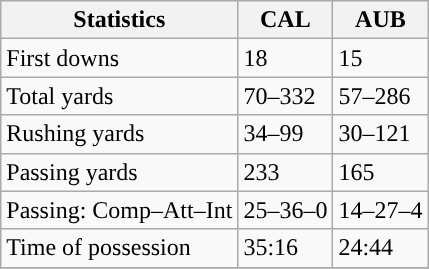<table class="wikitable" style="float: left;">
<tr>
<th>Statistics</th>
<th>CAL</th>
<th>AUB</th>
</tr>
<tr>
<td>First downs</td>
<td>18</td>
<td>15</td>
</tr>
<tr>
<td>Total yards</td>
<td>70–332</td>
<td>57–286</td>
</tr>
<tr>
<td>Rushing yards</td>
<td>34–99</td>
<td>30–121</td>
</tr>
<tr>
<td>Passing yards</td>
<td>233</td>
<td>165</td>
</tr>
<tr>
<td>Passing: Comp–Att–Int</td>
<td>25–36–0</td>
<td>14–27–4</td>
</tr>
<tr>
<td>Time of possession</td>
<td>35:16</td>
<td>24:44</td>
</tr>
<tr>
</tr>
</table>
